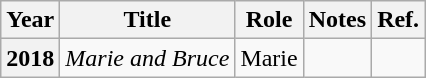<table class="wikitable">
<tr>
<th>Year</th>
<th>Title</th>
<th>Role</th>
<th>Notes</th>
<th>Ref.</th>
</tr>
<tr>
<th scope="row">2018</th>
<td><em>Marie and Bruce</em></td>
<td>Marie</td>
<td></td>
<td align="center"></td>
</tr>
</table>
